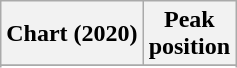<table class="wikitable sortable plainrowheaders" style="text-align:center">
<tr>
<th scope="col">Chart (2020)</th>
<th scope="col">Peak<br>position</th>
</tr>
<tr>
</tr>
<tr>
</tr>
<tr>
</tr>
</table>
